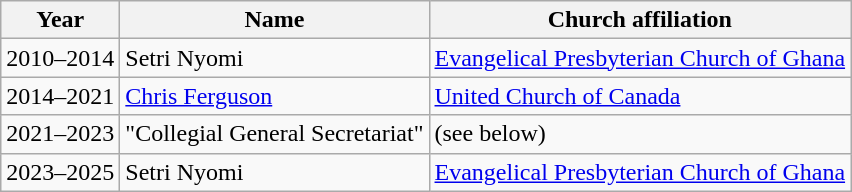<table class="wikitable">
<tr>
<th>Year</th>
<th>Name</th>
<th>Church affiliation</th>
</tr>
<tr>
<td>2010–2014</td>
<td>Setri Nyomi</td>
<td><a href='#'>Evangelical Presbyterian Church of Ghana</a></td>
</tr>
<tr>
<td>2014–2021</td>
<td><a href='#'>Chris Ferguson</a></td>
<td><a href='#'>United Church of Canada</a></td>
</tr>
<tr>
<td>2021–2023</td>
<td>"Collegial General Secretariat"</td>
<td>(see below)</td>
</tr>
<tr>
<td>2023–2025</td>
<td>Setri Nyomi</td>
<td><a href='#'>Evangelical Presbyterian Church of Ghana</a></td>
</tr>
</table>
